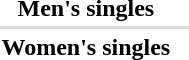<table>
<tr>
<th scope="row">Men's singles</th>
<td></td>
<td></td>
<td></td>
</tr>
<tr bgcolor=#DDDDDD>
<td colspan=4></td>
</tr>
<tr>
<th scope="row">Women's singles</th>
<td></td>
<td></td>
<td></td>
</tr>
</table>
